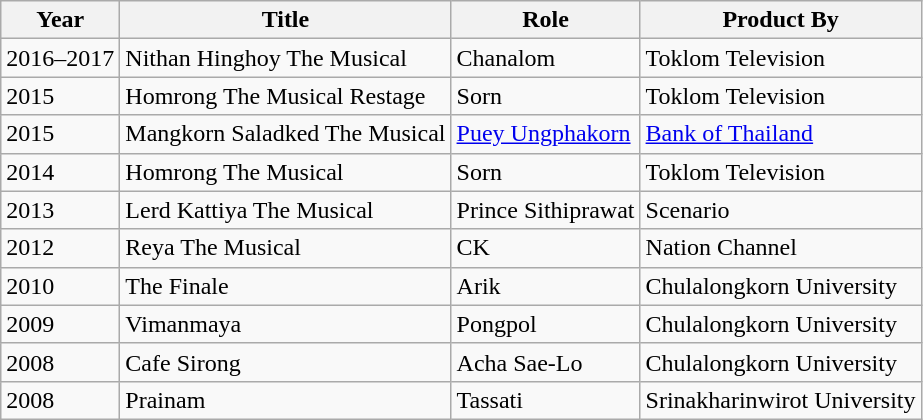<table class="wikitable" style="margin-bottom: 10px;">
<tr>
<th>Year</th>
<th>Title</th>
<th>Role</th>
<th>Product By</th>
</tr>
<tr>
<td>2016–2017</td>
<td>Nithan Hinghoy The Musical</td>
<td>Chanalom</td>
<td>Toklom Television</td>
</tr>
<tr>
<td>2015</td>
<td>Homrong The Musical Restage</td>
<td>Sorn</td>
<td>Toklom Television</td>
</tr>
<tr>
<td>2015</td>
<td>Mangkorn Saladked The Musical</td>
<td><a href='#'>Puey Ungphakorn</a></td>
<td><a href='#'>Bank of Thailand</a></td>
</tr>
<tr>
<td>2014</td>
<td>Homrong The Musical</td>
<td>Sorn</td>
<td>Toklom Television</td>
</tr>
<tr>
<td>2013</td>
<td>Lerd Kattiya The Musical</td>
<td>Prince Sithiprawat</td>
<td>Scenario</td>
</tr>
<tr>
<td>2012</td>
<td>Reya The Musical</td>
<td>CK</td>
<td>Nation Channel</td>
</tr>
<tr>
<td>2010</td>
<td>The Finale</td>
<td>Arik</td>
<td>Chulalongkorn University</td>
</tr>
<tr>
<td>2009</td>
<td>Vimanmaya</td>
<td>Pongpol</td>
<td>Chulalongkorn University</td>
</tr>
<tr>
<td>2008</td>
<td>Cafe Sirong</td>
<td>Acha Sae-Lo</td>
<td>Chulalongkorn University</td>
</tr>
<tr>
<td>2008</td>
<td>Prainam</td>
<td>Tassati</td>
<td>Srinakharinwirot University</td>
</tr>
</table>
